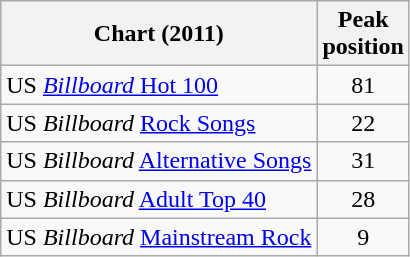<table class="wikitable">
<tr>
<th>Chart (2011)</th>
<th>Peak<br>position</th>
</tr>
<tr>
<td>US <a href='#'><em>Billboard</em> Hot 100</a></td>
<td align="center">81</td>
</tr>
<tr>
<td>US <em>Billboard</em> <a href='#'>Rock Songs</a></td>
<td align="center">22</td>
</tr>
<tr>
<td>US <em>Billboard</em> <a href='#'>Alternative Songs</a></td>
<td align="center">31</td>
</tr>
<tr>
<td>US <em>Billboard</em> <a href='#'>Adult Top 40</a></td>
<td align="center">28</td>
</tr>
<tr>
<td>US <em>Billboard</em> <a href='#'>Mainstream Rock</a></td>
<td align="center">9</td>
</tr>
</table>
